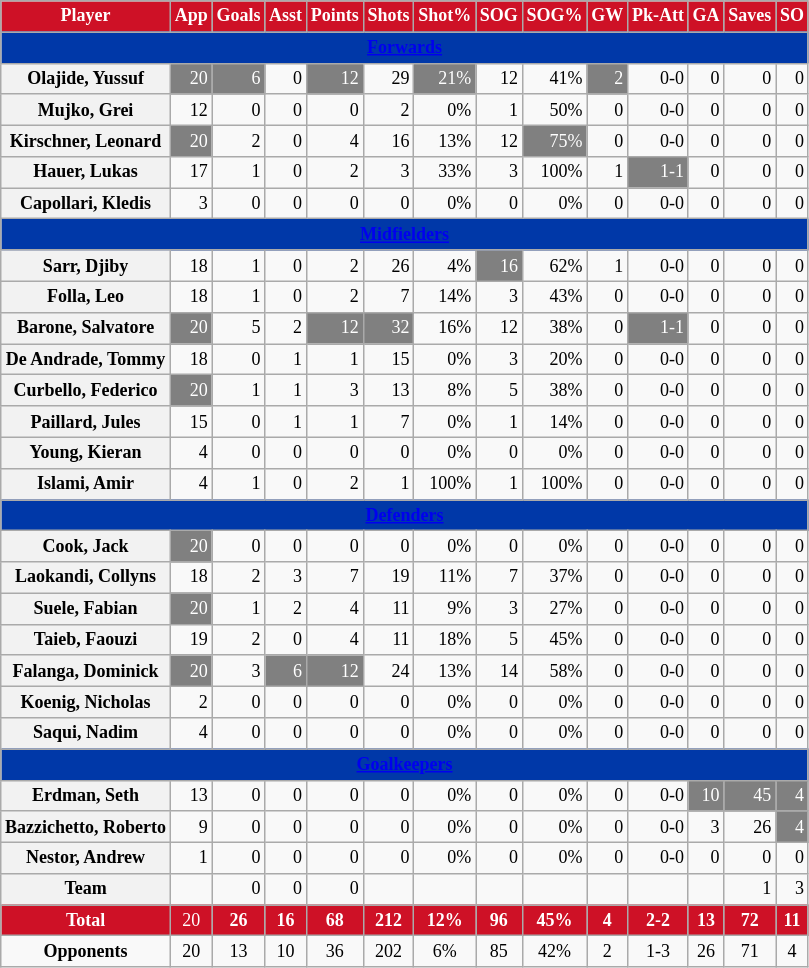<table class="wikitable sortable" border="1" style="font-size:75%;">
<tr>
<th scope="col" style="background:#CE1126; color:#ffffff;">Player</th>
<th scope="col" style="background:#CE1126; color:#ffffff;">App</th>
<th scope="col" style="background:#CE1126; color:#ffffff;">Goals</th>
<th scope="col" style="background:#CE1126; color:#ffffff;">Asst</th>
<th scope="col" style="background:#CE1126; color:#ffffff;">Points</th>
<th scope="col" style="background:#CE1126; color:#ffffff;">Shots</th>
<th scope="col" style="background:#CE1126; color:#ffffff;">Shot%</th>
<th scope="col" style="background:#CE1126; color:#ffffff;">SOG</th>
<th scope="col" style="background:#CE1126; color:#ffffff;">SOG%</th>
<th scope="col" style="background:#CE1126; color:#ffffff;">GW</th>
<th scope="col" style="background:#CE1126; color:#ffffff;">Pk-Att</th>
<th scope="col" style="background:#CE1126; color:#ffffff;">GA</th>
<th scope="col" style="background:#CE1126; color:#ffffff;">Saves</th>
<th scope="col" style="background:#CE1126; color:#ffffff;">SO</th>
</tr>
<tr>
<th colspan="14" style="background:#0038A8; color:#ffffff;"><a href='#'><span>Forwards</span></a></th>
</tr>
<tr>
<th style=white-space:nowrap>Olajide, Yussuf</th>
<td align="right" style="background:#808080; color:#ffffff;">20</td>
<td align="right" style="background:#808080; color:#ffffff;">6</td>
<td align="right">0</td>
<td align="right" style="background:#808080; color:#ffffff;">12</td>
<td align="right">29</td>
<td align="right" style="background:#808080; color:#ffffff;">21%</td>
<td align="right">12</td>
<td align="right">41%</td>
<td align="right" style="background:#808080; color:#ffffff;">2</td>
<td align="right">0-0</td>
<td align="right">0</td>
<td align="right">0</td>
<td align="right">0</td>
</tr>
<tr>
<th style=white-space:nowrap>Mujko, Grei</th>
<td align="right">12</td>
<td align="right">0</td>
<td align="right">0</td>
<td align="right">0</td>
<td align="right">2</td>
<td align="right">0%</td>
<td align="right">1</td>
<td align="right">50%</td>
<td align="right">0</td>
<td align="right">0-0</td>
<td align="right">0</td>
<td align="right">0</td>
<td align="right">0</td>
</tr>
<tr>
<th style=white-space:nowrap>Kirschner, Leonard</th>
<td align="right" style="background:#808080; color:#ffffff;">20</td>
<td align="right">2</td>
<td align="right">0</td>
<td align="right">4</td>
<td align="right">16</td>
<td align="right">13%</td>
<td align="right">12</td>
<td align="right" style="background:#808080; color:#ffffff;">75%</td>
<td align="right">0</td>
<td align="right">0-0</td>
<td align="right">0</td>
<td align="right">0</td>
<td align="right">0</td>
</tr>
<tr>
<th style=white-space:nowrap>Hauer, Lukas</th>
<td align="right">17</td>
<td align="right">1</td>
<td align="right">0</td>
<td align="right">2</td>
<td align="right">3</td>
<td align="right">33%</td>
<td align="right">3</td>
<td align="right">100%</td>
<td align="right">1</td>
<td align="right" style="background:#808080; color:#ffffff;">1-1</td>
<td align="right">0</td>
<td align="right">0</td>
<td align="right">0</td>
</tr>
<tr>
<th style=white-space:nowrap>Capollari, Kledis</th>
<td align="right">3</td>
<td align="right">0</td>
<td align="right">0</td>
<td align="right">0</td>
<td align="right">0</td>
<td align="right">0%</td>
<td align="right">0</td>
<td align="right">0%</td>
<td align="right">0</td>
<td align="right">0-0</td>
<td align="right">0</td>
<td align="right">0</td>
<td align="right">0</td>
</tr>
<tr>
<th colspan="14" style="background:#0038A8; color:#ffffff;"><a href='#'><span>Midfielders</span></a></th>
</tr>
<tr>
<th style=white-space:nowrap>Sarr, Djiby</th>
<td align="right">18</td>
<td align="right">1</td>
<td align="right">0</td>
<td align="right">2</td>
<td align="right">26</td>
<td align="right">4%</td>
<td align="right" style="background:#808080; color:#ffffff;">16</td>
<td align="right">62%</td>
<td align="right">1</td>
<td align="right">0-0</td>
<td align="right">0</td>
<td align="right">0</td>
<td align="right">0</td>
</tr>
<tr>
<th style=white-space:nowrap>Folla, Leo</th>
<td align="right">18</td>
<td align="right">1</td>
<td align="right">0</td>
<td align="right">2</td>
<td align="right">7</td>
<td align="right">14%</td>
<td align="right">3</td>
<td align="right">43%</td>
<td align="right">0</td>
<td align="right">0-0</td>
<td align="right">0</td>
<td align="right">0</td>
<td align="right">0</td>
</tr>
<tr>
<th style=white-space:nowrap>Barone, Salvatore</th>
<td align="right" style="background:#808080; color:#ffffff;">20</td>
<td align="right">5</td>
<td align="right">2</td>
<td align="right" style="background:#808080; color:#ffffff;">12</td>
<td align="right" style="background:#808080; color:#ffffff;">32</td>
<td align="right">16%</td>
<td align="right">12</td>
<td align="right">38%</td>
<td align="right">0</td>
<td align="right" style="background:#808080; color:#ffffff;">1-1</td>
<td align="right">0</td>
<td align="right">0</td>
<td align="right">0</td>
</tr>
<tr>
<th style=white-space:nowrap>De Andrade, Tommy</th>
<td align="right">18</td>
<td align="right">0</td>
<td align="right">1</td>
<td align="right">1</td>
<td align="right">15</td>
<td align="right">0%</td>
<td align="right">3</td>
<td align="right">20%</td>
<td align="right">0</td>
<td align="right">0-0</td>
<td align="right">0</td>
<td align="right">0</td>
<td align="right">0</td>
</tr>
<tr>
<th style=white-space:nowrap>Curbello, Federico</th>
<td align="right" style="background:#808080; color:#ffffff;">20</td>
<td align="right">1</td>
<td align="right">1</td>
<td align="right">3</td>
<td align="right">13</td>
<td align="right">8%</td>
<td align="right">5</td>
<td align="right">38%</td>
<td align="right">0</td>
<td align="right">0-0</td>
<td align="right">0</td>
<td align="right">0</td>
<td align="right">0</td>
</tr>
<tr>
<th style=white-space:nowrap>Paillard, Jules</th>
<td align="right">15</td>
<td align="right">0</td>
<td align="right">1</td>
<td align="right">1</td>
<td align="right">7</td>
<td align="right">0%</td>
<td align="right">1</td>
<td align="right">14%</td>
<td align="right">0</td>
<td align="right">0-0</td>
<td align="right">0</td>
<td align="right">0</td>
<td align="right">0</td>
</tr>
<tr>
<th style=white-space:nowrap>Young, Kieran</th>
<td align="right">4</td>
<td align="right">0</td>
<td align="right">0</td>
<td align="right">0</td>
<td align="right">0</td>
<td align="right">0%</td>
<td align="right">0</td>
<td align="right">0%</td>
<td align="right">0</td>
<td align="right">0-0</td>
<td align="right">0</td>
<td align="right">0</td>
<td align="right">0</td>
</tr>
<tr>
<th style=white-space:nowrap>Islami, Amir</th>
<td align="right">4</td>
<td align="right">1</td>
<td align="right">0</td>
<td align="right">2</td>
<td align="right">1</td>
<td align="right">100%</td>
<td align="right">1</td>
<td align="right">100%</td>
<td align="right">0</td>
<td align="right">0-0</td>
<td align="right">0</td>
<td align="right">0</td>
<td align="right">0</td>
</tr>
<tr>
<th colspan="14" style="background:#0038A8; color:#ffffff;"><a href='#'><span>Defenders</span></a></th>
</tr>
<tr>
<th style=white-space:nowrap>Cook, Jack</th>
<td align="right" style="background:#808080; color:#ffffff;">20</td>
<td align="right">0</td>
<td align="right">0</td>
<td align="right">0</td>
<td align="right">0</td>
<td align="right">0%</td>
<td align="right">0</td>
<td align="right">0%</td>
<td align="right">0</td>
<td align="right">0-0</td>
<td align="right">0</td>
<td align="right">0</td>
<td align="right">0</td>
</tr>
<tr>
<th style=white-space:nowrap>Laokandi, Collyns</th>
<td align="right">18</td>
<td align="right">2</td>
<td align="right">3</td>
<td align="right">7</td>
<td align="right">19</td>
<td align="right">11%</td>
<td align="right">7</td>
<td align="right">37%</td>
<td align="right">0</td>
<td align="right">0-0</td>
<td align="right">0</td>
<td align="right">0</td>
<td align="right">0</td>
</tr>
<tr>
<th style=white-space:nowrap>Suele, Fabian</th>
<td align="right" style="background:#808080; color:#ffffff;">20</td>
<td align="right">1</td>
<td align="right">2</td>
<td align="right">4</td>
<td align="right">11</td>
<td align="right">9%</td>
<td align="right">3</td>
<td align="right">27%</td>
<td align="right">0</td>
<td align="right">0-0</td>
<td align="right">0</td>
<td align="right">0</td>
<td align="right">0</td>
</tr>
<tr>
<th style=white-space:nowrap>Taieb, Faouzi</th>
<td align="right">19</td>
<td align="right">2</td>
<td align="right">0</td>
<td align="right">4</td>
<td align="right">11</td>
<td align="right">18%</td>
<td align="right">5</td>
<td align="right">45%</td>
<td align="right">0</td>
<td align="right">0-0</td>
<td align="right">0</td>
<td align="right">0</td>
<td align="right">0</td>
</tr>
<tr>
<th style=white-space:nowrap>Falanga, Dominick</th>
<td align="right" style="background:#808080; color:#ffffff;">20</td>
<td align="right">3</td>
<td align="right" style="background:#808080; color:#ffffff;">6</td>
<td align="right" style="background:#808080; color:#ffffff;">12</td>
<td align="right">24</td>
<td align="right">13%</td>
<td align="right">14</td>
<td align="right">58%</td>
<td align="right">0</td>
<td align="right">0-0</td>
<td align="right">0</td>
<td align="right">0</td>
<td align="right">0</td>
</tr>
<tr>
<th style=white-space:nowrap>Koenig, Nicholas</th>
<td align="right">2</td>
<td align="right">0</td>
<td align="right">0</td>
<td align="right">0</td>
<td align="right">0</td>
<td align="right">0%</td>
<td align="right">0</td>
<td align="right">0%</td>
<td align="right">0</td>
<td align="right">0-0</td>
<td align="right">0</td>
<td align="right">0</td>
<td align="right">0</td>
</tr>
<tr>
<th style=white-space:nowrap>Saqui, Nadim</th>
<td align="right">4</td>
<td align="right">0</td>
<td align="right">0</td>
<td align="right">0</td>
<td align="right">0</td>
<td align="right">0%</td>
<td align="right">0</td>
<td align="right">0%</td>
<td align="right">0</td>
<td align="right">0-0</td>
<td align="right">0</td>
<td align="right">0</td>
<td align="right">0</td>
</tr>
<tr>
<th colspan="14" style="background:#0038A8; color:#ffffff;"><a href='#'><span>Goalkeepers</span></a></th>
</tr>
<tr>
<th style=white-space:nowrap>Erdman, Seth</th>
<td align="right">13</td>
<td align="right">0</td>
<td align="right">0</td>
<td align="right">0</td>
<td align="right">0</td>
<td align="right">0%</td>
<td align="right">0</td>
<td align="right">0%</td>
<td align="right">0</td>
<td align="right">0-0</td>
<td align="right" style="background:#808080; color:#ffffff;">10</td>
<td align="right" style="background:#808080; color:#ffffff;">45</td>
<td align="right" style="background:#808080; color:#ffffff;">4</td>
</tr>
<tr>
<th style=white-space:nowrap>Bazzichetto, Roberto</th>
<td align="right">9</td>
<td align="right">0</td>
<td align="right">0</td>
<td align="right">0</td>
<td align="right">0</td>
<td align="right">0%</td>
<td align="right">0</td>
<td align="right">0%</td>
<td align="right">0</td>
<td align="right">0-0</td>
<td align="right">3</td>
<td align="right">26</td>
<td align="right" style="background:#808080; color:#ffffff;">4</td>
</tr>
<tr>
<th style=white-space:nowrap>Nestor, Andrew</th>
<td align="right">1</td>
<td align="right">0</td>
<td align="right">0</td>
<td align="right">0</td>
<td align="right">0</td>
<td align="right">0%</td>
<td align="right">0</td>
<td align="right">0%</td>
<td align="right">0</td>
<td align="right">0-0</td>
<td align="right">0</td>
<td align="right">0</td>
<td align="right">0</td>
</tr>
<tr>
<th style=white-space:nowrap>Team</th>
<td align="right"></td>
<td align="right">0</td>
<td align="right">0</td>
<td align="right">0</td>
<td align="right"></td>
<td align="right"></td>
<td align="right"></td>
<td align="right"></td>
<td align="right"></td>
<td align="right"></td>
<td align="right"></td>
<td align="right">1</td>
<td align="right">3</td>
</tr>
<tr class="sortbottom">
<td align="center" style="background:#CE1126; color:#ffffff;"><strong>Total</strong></td>
<td align="center" style="background:#CE1126; color:#ffffff;">20</td>
<td align="center" style="background:#CE1126; color:#ffffff;"><strong>26</strong></td>
<td align="center" style="background:#CE1126; color:#ffffff;"><strong>16</strong></td>
<td align="center" style="background:#CE1126; color:#ffffff;"><strong>68</strong></td>
<td align="center" style="background:#CE1126; color:#ffffff;"><strong>212</strong></td>
<td align="center" style="background:#CE1126; color:#ffffff;"><strong>12%</strong></td>
<td align="center" style="background:#CE1126; color:#ffffff;"><strong>96</strong></td>
<td align="center" style="background:#CE1126; color:#ffffff;"><strong>45%</strong></td>
<td align="center" style="background:#CE1126; color:#ffffff;"><strong>4</strong></td>
<td align="center" style="background:#CE1126; color:#ffffff;"><strong>2-2</strong></td>
<td align="center" style="background:#CE1126; color:#ffffff;"><strong>13</strong></td>
<td align="center" style="background:#CE1126; color:#ffffff;"><strong>72</strong></td>
<td align="center" style="background:#CE1126; color:#ffffff;"><strong>11</strong></td>
</tr>
<tr class="sortbottom">
<td align="center"><strong>Opponents</strong></td>
<td align="center">20</td>
<td align="center">13</td>
<td align="center">10</td>
<td align="center">36</td>
<td align="center">202</td>
<td align="center">6%</td>
<td align="center">85</td>
<td align="center">42%</td>
<td align="center">2</td>
<td align="center">1-3</td>
<td align="center">26</td>
<td align="center">71</td>
<td align="center">4</td>
</tr>
</table>
